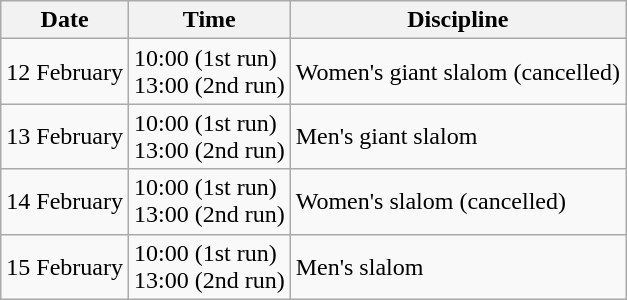<table class="wikitable">
<tr>
<th>Date</th>
<th>Time</th>
<th>Discipline</th>
</tr>
<tr>
<td>12 February</td>
<td>10:00 (1st run)<br>13:00 (2nd run)</td>
<td>Women's giant slalom (cancelled)</td>
</tr>
<tr>
<td>13 February</td>
<td>10:00 (1st run)<br>13:00 (2nd run)</td>
<td>Men's giant slalom</td>
</tr>
<tr>
<td>14 February</td>
<td>10:00 (1st run)<br>13:00 (2nd run)</td>
<td>Women's slalom (cancelled)</td>
</tr>
<tr>
<td>15 February</td>
<td>10:00 (1st run)<br>13:00 (2nd run)</td>
<td>Men's slalom</td>
</tr>
</table>
